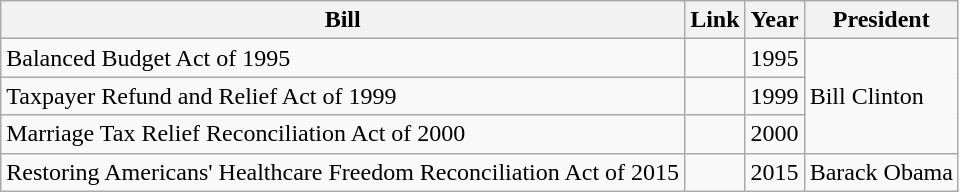<table class="wikitable">
<tr>
<th>Bill</th>
<th>Link</th>
<th>Year</th>
<th>President</th>
</tr>
<tr>
<td>Balanced Budget Act of 1995</td>
<td></td>
<td>1995</td>
<td rowspan="3">Bill Clinton</td>
</tr>
<tr>
<td>Taxpayer Refund and Relief Act of 1999</td>
<td></td>
<td>1999</td>
</tr>
<tr>
<td>Marriage Tax Relief Reconciliation Act of 2000</td>
<td></td>
<td>2000</td>
</tr>
<tr>
<td>Restoring Americans' Healthcare Freedom Reconciliation Act of 2015</td>
<td></td>
<td>2015</td>
<td>Barack Obama</td>
</tr>
</table>
